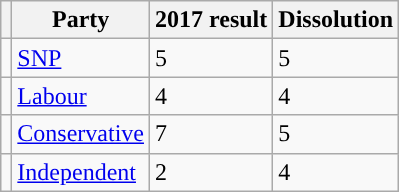<table class="wikitable">
<tr>
<th></th>
<th>Party</th>
<th>2017 result</th>
<th>Dissolution</th>
</tr>
<tr>
<td style="background:"></td>
<td><a href='#'>SNP</a></td>
<td>5</td>
<td>5</td>
</tr>
<tr>
<td style="background:"></td>
<td><a href='#'>Labour</a></td>
<td>4</td>
<td>4</td>
</tr>
<tr>
<td style="background:"></td>
<td><a href='#'>Conservative</a></td>
<td>7</td>
<td>5</td>
</tr>
<tr>
<td style="background:"></td>
<td><a href='#'>Independent</a></td>
<td>2</td>
<td>4</td>
</tr>
</table>
